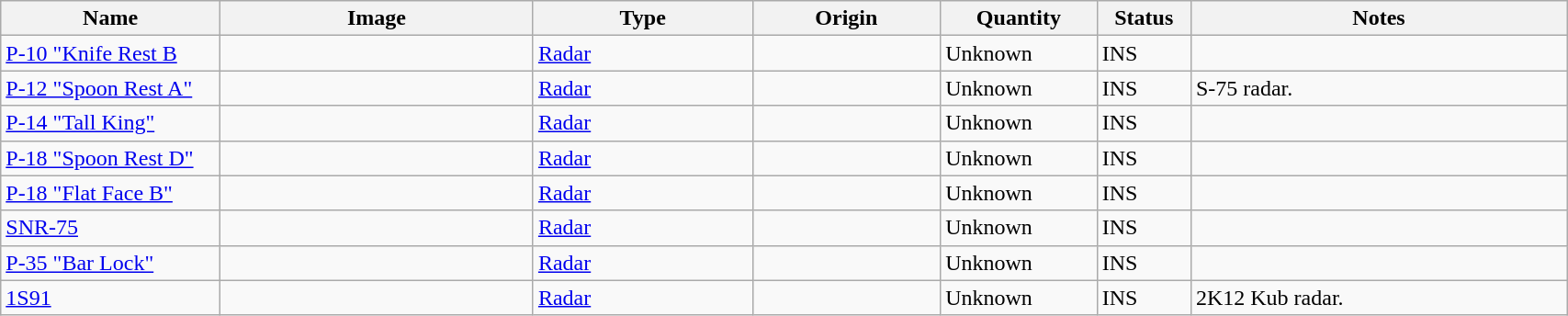<table class="wikitable" style="width:90%;">
<tr>
<th width=14%>Name</th>
<th width=20%>Image</th>
<th width=14%>Type</th>
<th width=12%>Origin</th>
<th width=10%>Quantity</th>
<th width=06%>Status</th>
<th width=24%>Notes</th>
</tr>
<tr>
<td><a href='#'>P-10 "Knife Rest B</a></td>
<td></td>
<td><a href='#'>Radar</a></td>
<td></td>
<td>Unknown</td>
<td>INS</td>
<td></td>
</tr>
<tr>
<td><a href='#'>P-12 "Spoon Rest A"</a></td>
<td></td>
<td><a href='#'>Radar</a></td>
<td></td>
<td>Unknown</td>
<td>INS</td>
<td>S-75 radar.</td>
</tr>
<tr>
<td><a href='#'>P-14 "Tall King"</a></td>
<td></td>
<td><a href='#'>Radar</a></td>
<td></td>
<td>Unknown</td>
<td>INS</td>
<td></td>
</tr>
<tr>
<td><a href='#'>P-18 "Spoon Rest D"</a></td>
<td></td>
<td><a href='#'>Radar</a></td>
<td></td>
<td>Unknown</td>
<td>INS</td>
<td></td>
</tr>
<tr>
<td><a href='#'>P-18 "Flat Face B"</a></td>
<td></td>
<td><a href='#'>Radar</a></td>
<td></td>
<td>Unknown</td>
<td>INS</td>
<td></td>
</tr>
<tr>
<td><a href='#'>SNR-75</a></td>
<td></td>
<td><a href='#'>Radar</a></td>
<td></td>
<td>Unknown</td>
<td>INS</td>
<td></td>
</tr>
<tr>
<td><a href='#'>P-35 "Bar Lock"</a></td>
<td></td>
<td><a href='#'>Radar</a></td>
<td></td>
<td>Unknown</td>
<td>INS</td>
<td></td>
</tr>
<tr>
<td><a href='#'>1S91</a></td>
<td></td>
<td><a href='#'>Radar</a></td>
<td></td>
<td>Unknown</td>
<td>INS</td>
<td>2K12 Kub radar.</td>
</tr>
</table>
